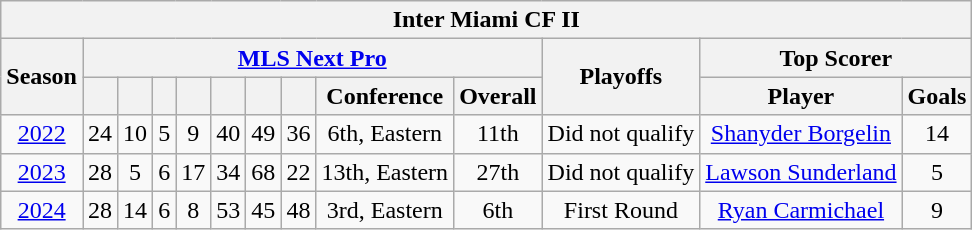<table class="wikitable" style="text-align: center">
<tr>
<th colspan=13>Inter Miami CF II</th>
</tr>
<tr>
<th scope="col" rowspan="2">Season</th>
<th colspan=9 class="unsortable"><a href='#'>MLS Next Pro</a></th>
<th scope="col" rowspan=2 class="unsortable"><strong>Playoffs</strong></th>
<th scope="col" colspan=3 class="unsortable">Top Scorer</th>
</tr>
<tr>
<th></th>
<th></th>
<th></th>
<th></th>
<th></th>
<th></th>
<th></th>
<th>Conference</th>
<th>Overall</th>
<th class="unsortable">Player</th>
<th class="unsortable">Goals</th>
</tr>
<tr>
<td><a href='#'>2022</a></td>
<td>24</td>
<td>10</td>
<td>5</td>
<td>9</td>
<td>40</td>
<td>49</td>
<td>36</td>
<td>6th, Eastern</td>
<td>11th</td>
<td>Did not qualify</td>
<td> <a href='#'>Shanyder Borgelin</a></td>
<td>14</td>
</tr>
<tr>
<td><a href='#'>2023</a></td>
<td>28</td>
<td>5</td>
<td>6</td>
<td>17</td>
<td>34</td>
<td>68</td>
<td>22</td>
<td>13th, Eastern</td>
<td>27th</td>
<td>Did not qualify</td>
<td> <a href='#'>Lawson Sunderland</a></td>
<td>5</td>
</tr>
<tr>
<td><a href='#'>2024</a></td>
<td>28</td>
<td>14</td>
<td>6</td>
<td>8</td>
<td>53</td>
<td>45</td>
<td>48</td>
<td>3rd, Eastern</td>
<td>6th</td>
<td>First Round</td>
<td> <a href='#'>Ryan Carmichael</a></td>
<td>9</td>
</tr>
</table>
